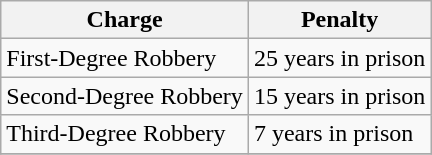<table class="wikitable">
<tr>
<th>Charge</th>
<th>Penalty</th>
</tr>
<tr>
<td>First-Degree Robbery</td>
<td>25 years in prison</td>
</tr>
<tr>
<td>Second-Degree Robbery</td>
<td>15 years in prison</td>
</tr>
<tr>
<td>Third-Degree Robbery</td>
<td>7 years in prison</td>
</tr>
<tr>
</tr>
</table>
